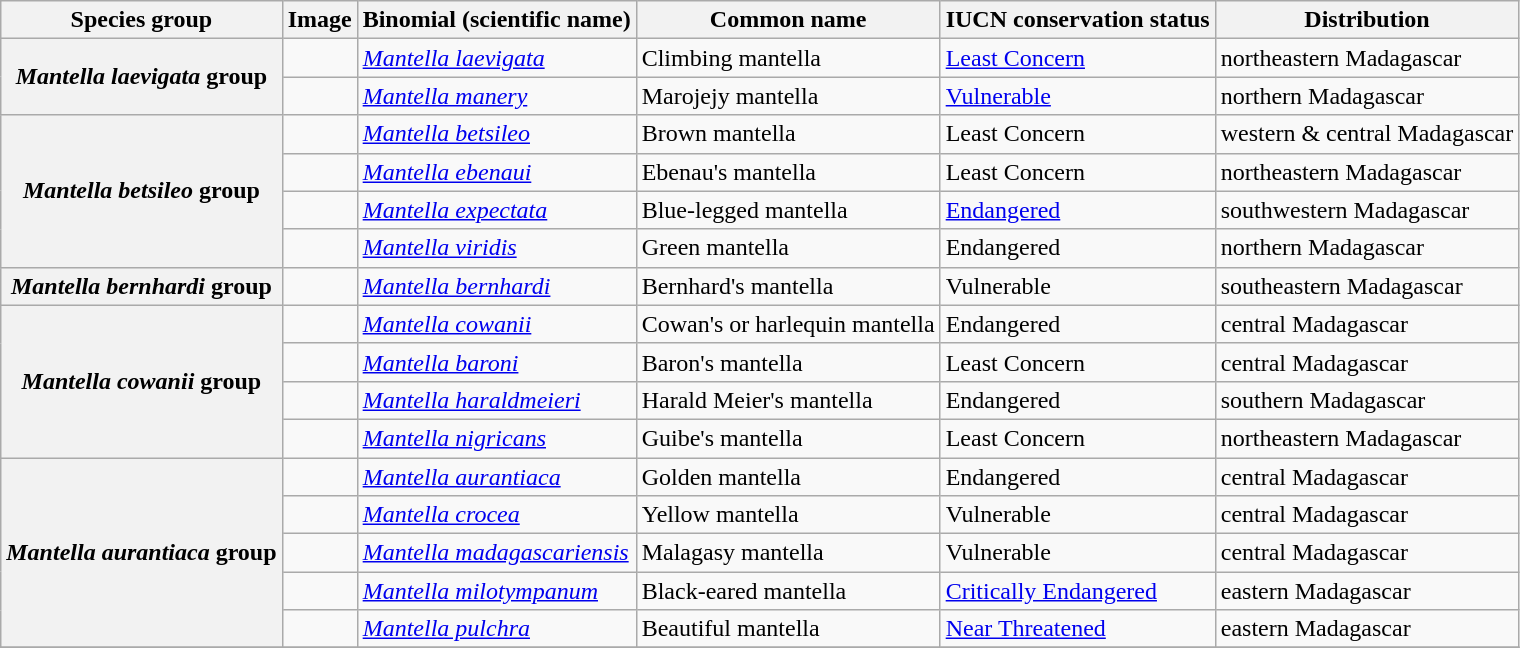<table class="wikitable collapsible">
<tr>
<th>Species group</th>
<th>Image</th>
<th>Binomial (scientific name)</th>
<th>Common name</th>
<th>IUCN conservation status</th>
<th>Distribution</th>
</tr>
<tr>
<th rowspan="2" style="text-align:center;"><em>Mantella laevigata</em> group</th>
<td></td>
<td><em><a href='#'>Mantella laevigata</a></em> </td>
<td>Climbing mantella</td>
<td><a href='#'>Least Concern</a></td>
<td>northeastern Madagascar</td>
</tr>
<tr>
<td></td>
<td><em><a href='#'>Mantella manery</a></em> </td>
<td>Marojejy mantella</td>
<td><a href='#'>Vulnerable</a></td>
<td>northern Madagascar</td>
</tr>
<tr>
<th rowspan="4" style="text-align:center;"><em>Mantella betsileo</em> group</th>
<td></td>
<td><em><a href='#'>Mantella betsileo</a></em> </td>
<td>Brown mantella</td>
<td>Least Concern</td>
<td>western & central Madagascar</td>
</tr>
<tr>
<td></td>
<td><em><a href='#'>Mantella ebenaui</a></em> </td>
<td>Ebenau's mantella</td>
<td>Least Concern</td>
<td>northeastern Madagascar</td>
</tr>
<tr>
<td></td>
<td><em><a href='#'>Mantella expectata</a></em> </td>
<td>Blue-legged mantella</td>
<td><a href='#'>Endangered</a></td>
<td>southwestern Madagascar</td>
</tr>
<tr>
<td></td>
<td><em><a href='#'>Mantella viridis</a></em> </td>
<td>Green mantella</td>
<td>Endangered</td>
<td>northern Madagascar</td>
</tr>
<tr>
<th><em>Mantella bernhardi</em> group</th>
<td></td>
<td><em><a href='#'>Mantella bernhardi</a></em> </td>
<td>Bernhard's mantella</td>
<td>Vulnerable</td>
<td>southeastern Madagascar</td>
</tr>
<tr>
<th rowspan="4" style="text-align:center;"><em>Mantella cowanii</em> group</th>
<td></td>
<td><em><a href='#'>Mantella cowanii</a></em> </td>
<td>Cowan's or harlequin mantella</td>
<td>Endangered</td>
<td>central Madagascar</td>
</tr>
<tr>
<td></td>
<td><em><a href='#'>Mantella baroni</a></em> </td>
<td>Baron's mantella</td>
<td>Least Concern</td>
<td>central Madagascar</td>
</tr>
<tr>
<td></td>
<td><em><a href='#'>Mantella haraldmeieri</a></em> </td>
<td>Harald Meier's mantella</td>
<td>Endangered</td>
<td>southern Madagascar</td>
</tr>
<tr>
<td></td>
<td><em><a href='#'>Mantella nigricans</a></em> </td>
<td>Guibe's mantella</td>
<td>Least Concern</td>
<td>northeastern Madagascar</td>
</tr>
<tr>
<th rowspan="5" style="text-align:center;"><em>Mantella aurantiaca</em> group</th>
<td></td>
<td><em><a href='#'>Mantella aurantiaca</a></em> </td>
<td>Golden mantella</td>
<td>Endangered</td>
<td>central Madagascar</td>
</tr>
<tr>
<td></td>
<td><em><a href='#'>Mantella crocea</a></em> </td>
<td>Yellow mantella</td>
<td>Vulnerable</td>
<td>central Madagascar</td>
</tr>
<tr>
<td></td>
<td><em><a href='#'>Mantella madagascariensis</a></em> </td>
<td>Malagasy mantella</td>
<td>Vulnerable</td>
<td>central Madagascar</td>
</tr>
<tr>
<td></td>
<td><em><a href='#'>Mantella milotympanum</a></em> </td>
<td>Black-eared mantella</td>
<td><a href='#'>Critically Endangered</a></td>
<td>eastern Madagascar</td>
</tr>
<tr>
<td></td>
<td><em><a href='#'>Mantella pulchra</a></em> </td>
<td>Beautiful mantella</td>
<td><a href='#'>Near Threatened</a></td>
<td>eastern Madagascar</td>
</tr>
<tr>
</tr>
</table>
